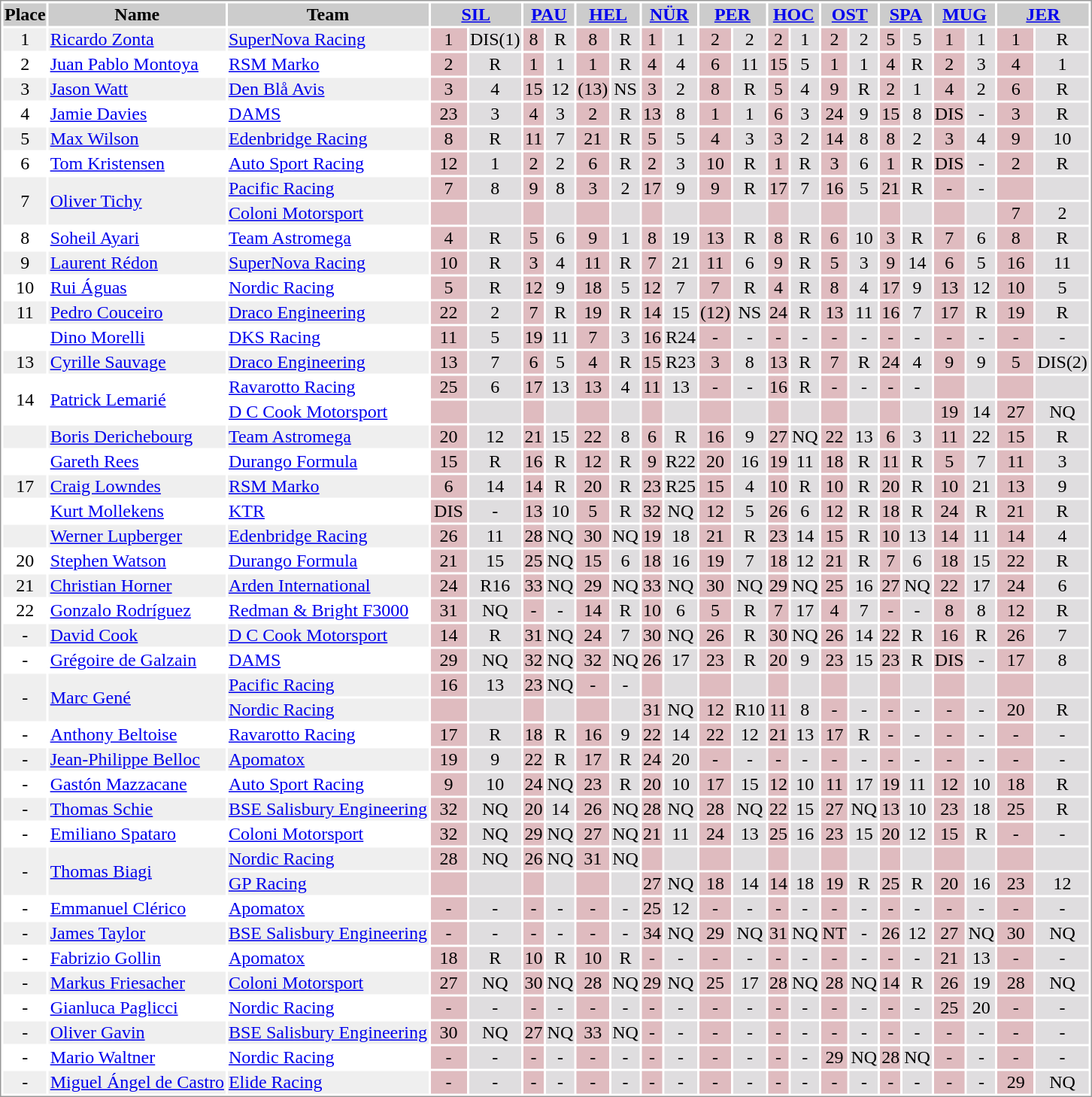<table border="0" style="border: 1px solid #999; background-color:#FFFFFF; text-align:center">
<tr align="center" style="background:#CCCCCC;">
<td><strong>Place</strong></td>
<td><strong>Name</strong></td>
<td><strong>Team</strong></td>
<th colspan=2><a href='#'>SIL</a><br></th>
<th colspan=2><a href='#'>PAU</a><br></th>
<th colspan=2><a href='#'>HEL</a><br></th>
<th colspan=2><a href='#'>NÜR</a><br></th>
<th colspan=2><a href='#'>PER</a><br></th>
<th colspan=2><a href='#'>HOC</a><br></th>
<th colspan=2><a href='#'>OST</a><br></th>
<th colspan=2><a href='#'>SPA</a><br></th>
<th colspan=2><a href='#'>MUG</a><br></th>
<th colspan=2><a href='#'>JER</a><br></th>
</tr>
<tr style="background:#EFEFEF;">
<td>1</td>
<td align="left"> <a href='#'>Ricardo Zonta</a></td>
<td align="left"><a href='#'>SuperNova Racing</a></td>
<td style="background:#DFBBBF;" width="30">1</td>
<td style="background:#DFDDDF;">DIS(1)</td>
<td style="background:#DFBBBF;">8</td>
<td style="background:#DFDDDF;">R</td>
<td style="background:#DFBBBF;">8</td>
<td style="background:#DFDDDF;">R</td>
<td style="background:#DFBBBF;">1</td>
<td style="background:#DFDDDF;">1</td>
<td style="background:#DFBBBF;">2</td>
<td style="background:#DFDDDF;">2</td>
<td style="background:#DFBBBF;">2</td>
<td style="background:#DFDDDF;">1</td>
<td style="background:#DFBBBF;">2</td>
<td style="background:#DFDDDF;">2</td>
<td style="background:#DFBBBF;">5</td>
<td style="background:#DFDDDF;">5</td>
<td style="background:#DFBBBF;">1</td>
<td style="background:#DFDDDF;">1</td>
<td style="background:#DFBBBF;" width="30">1</td>
<td style="background:#DFDDDF;">R</td>
</tr>
<tr>
<td>2</td>
<td align="left"> <a href='#'>Juan Pablo Montoya</a></td>
<td align="left"><a href='#'>RSM Marko</a></td>
<td style="background:#DFBBBF;">2</td>
<td style="background:#DFDDDF;">R</td>
<td style="background:#DFBBBF;">1</td>
<td style="background:#DFDDDF;">1</td>
<td style="background:#DFBBBF;">1</td>
<td style="background:#DFDDDF;">R</td>
<td style="background:#DFBBBF;">4</td>
<td style="background:#DFDDDF;">4</td>
<td style="background:#DFBBBF;">6</td>
<td style="background:#DFDDDF;">11</td>
<td style="background:#DFBBBF;">15</td>
<td style="background:#DFDDDF;">5</td>
<td style="background:#DFBBBF;">1</td>
<td style="background:#DFDDDF;">1</td>
<td style="background:#DFBBBF;">4</td>
<td style="background:#DFDDDF;">R</td>
<td style="background:#DFBBBF;">2</td>
<td style="background:#DFDDDF;">3</td>
<td style="background:#DFBBBF;">4</td>
<td style="background:#DFDDDF;">1</td>
</tr>
<tr style="background:#EFEFEF;">
<td>3</td>
<td align="left"> <a href='#'>Jason Watt</a></td>
<td align="left"><a href='#'>Den Blå Avis</a></td>
<td style="background:#DFBBBF;">3</td>
<td style="background:#DFDDDF;">4</td>
<td style="background:#DFBBBF;">15</td>
<td style="background:#DFDDDF;">12</td>
<td style="background:#DFBBBF;">(13)</td>
<td style="background:#DFDDDF;">NS</td>
<td style="background:#DFBBBF;">3</td>
<td style="background:#DFDDDF;">2</td>
<td style="background:#DFBBBF;">8</td>
<td style="background:#DFDDDF;">R</td>
<td style="background:#DFBBBF;">5</td>
<td style="background:#DFDDDF;">4</td>
<td style="background:#DFBBBF;">9</td>
<td style="background:#DFDDDF;">R</td>
<td style="background:#DFBBBF;">2</td>
<td style="background:#DFDDDF;">1</td>
<td style="background:#DFBBBF;">4</td>
<td style="background:#DFDDDF;">2</td>
<td style="background:#DFBBBF;">6</td>
<td style="background:#DFDDDF;">R</td>
</tr>
<tr>
<td>4</td>
<td align="left"> <a href='#'>Jamie Davies</a></td>
<td align="left"><a href='#'>DAMS</a></td>
<td style="background:#DFBBBF;">23</td>
<td style="background:#DFDDDF;">3</td>
<td style="background:#DFBBBF;">4</td>
<td style="background:#DFDDDF;">3</td>
<td style="background:#DFBBBF;">2</td>
<td style="background:#DFDDDF;">R</td>
<td style="background:#DFBBBF;">13</td>
<td style="background:#DFDDDF;">8</td>
<td style="background:#DFBBBF;">1</td>
<td style="background:#DFDDDF;">1</td>
<td style="background:#DFBBBF;">6</td>
<td style="background:#DFDDDF;">3</td>
<td style="background:#DFBBBF;">24</td>
<td style="background:#DFDDDF;">9</td>
<td style="background:#DFBBBF;">15</td>
<td style="background:#DFDDDF;">8</td>
<td style="background:#DFBBBF;">DIS</td>
<td style="background:#DFDDDF;">-</td>
<td style="background:#DFBBBF;">3</td>
<td style="background:#DFDDDF;">R</td>
</tr>
<tr style="background:#EFEFEF;">
<td>5</td>
<td align="left"> <a href='#'>Max Wilson</a></td>
<td align="left"><a href='#'>Edenbridge Racing</a></td>
<td style="background:#DFBBBF;">8</td>
<td style="background:#DFDDDF;">R</td>
<td style="background:#DFBBBF;">11</td>
<td style="background:#DFDDDF;">7</td>
<td style="background:#DFBBBF;">21</td>
<td style="background:#DFDDDF;">R</td>
<td style="background:#DFBBBF;">5</td>
<td style="background:#DFDDDF;">5</td>
<td style="background:#DFBBBF;">4</td>
<td style="background:#DFDDDF;">3</td>
<td style="background:#DFBBBF;">3</td>
<td style="background:#DFDDDF;">2</td>
<td style="background:#DFBBBF;">14</td>
<td style="background:#DFDDDF;">8</td>
<td style="background:#DFBBBF;">8</td>
<td style="background:#DFDDDF;">2</td>
<td style="background:#DFBBBF;">3</td>
<td style="background:#DFDDDF;">4</td>
<td style="background:#DFBBBF;">9</td>
<td style="background:#DFDDDF;">10</td>
</tr>
<tr>
<td>6</td>
<td align="left"> <a href='#'>Tom Kristensen</a></td>
<td align="left"><a href='#'>Auto Sport Racing</a></td>
<td style="background:#DFBBBF;">12</td>
<td style="background:#DFDDDF;">1</td>
<td style="background:#DFBBBF;">2</td>
<td style="background:#DFDDDF;">2</td>
<td style="background:#DFBBBF;">6</td>
<td style="background:#DFDDDF;">R</td>
<td style="background:#DFBBBF;">2</td>
<td style="background:#DFDDDF;">3</td>
<td style="background:#DFBBBF;">10</td>
<td style="background:#DFDDDF;">R</td>
<td style="background:#DFBBBF;">1</td>
<td style="background:#DFDDDF;">R</td>
<td style="background:#DFBBBF;">3</td>
<td style="background:#DFDDDF;">6</td>
<td style="background:#DFBBBF;">1</td>
<td style="background:#DFDDDF;">R</td>
<td style="background:#DFBBBF;">DIS</td>
<td style="background:#DFDDDF;">-</td>
<td style="background:#DFBBBF;">2</td>
<td style="background:#DFDDDF;">R</td>
</tr>
<tr style="background:#EFEFEF;">
<td rowspan=2>7</td>
<td rowspan=2 align="left"> <a href='#'>Oliver Tichy</a></td>
<td align="left"><a href='#'>Pacific Racing</a></td>
<td style="background:#DFBBBF;">7</td>
<td style="background:#DFDDDF;">8</td>
<td style="background:#DFBBBF;">9</td>
<td style="background:#DFDDDF;">8</td>
<td style="background:#DFBBBF;">3</td>
<td style="background:#DFDDDF;">2</td>
<td style="background:#DFBBBF;">17</td>
<td style="background:#DFDDDF;">9</td>
<td style="background:#DFBBBF;">9</td>
<td style="background:#DFDDDF;">R</td>
<td style="background:#DFBBBF;">17</td>
<td style="background:#DFDDDF;">7</td>
<td style="background:#DFBBBF;">16</td>
<td style="background:#DFDDDF;">5</td>
<td style="background:#DFBBBF;">21</td>
<td style="background:#DFDDDF;">R</td>
<td style="background:#DFBBBF;">-</td>
<td style="background:#DFDDDF;">-</td>
<td style="background:#DFBBBF;"></td>
<td style="background:#DFDDDF;"></td>
</tr>
<tr style="background:#EFEFEF;">
<td align="left"><a href='#'>Coloni Motorsport</a></td>
<td style="background:#DFBBBF;"></td>
<td style="background:#DFDDDF;"></td>
<td style="background:#DFBBBF;"></td>
<td style="background:#DFDDDF;"></td>
<td style="background:#DFBBBF;"></td>
<td style="background:#DFDDDF;"></td>
<td style="background:#DFBBBF;"></td>
<td style="background:#DFDDDF;"></td>
<td style="background:#DFBBBF;"></td>
<td style="background:#DFDDDF;"></td>
<td style="background:#DFBBBF;"></td>
<td style="background:#DFDDDF;"></td>
<td style="background:#DFBBBF;"></td>
<td style="background:#DFDDDF;"></td>
<td style="background:#DFBBBF;"></td>
<td style="background:#DFDDDF;"></td>
<td style="background:#DFBBBF;"></td>
<td style="background:#DFDDDF;"></td>
<td style="background:#DFBBBF;">7</td>
<td style="background:#DFDDDF;">2</td>
</tr>
<tr>
<td>8</td>
<td align="left"> <a href='#'>Soheil Ayari</a></td>
<td align="left"><a href='#'>Team Astromega</a></td>
<td style="background:#DFBBBF;">4</td>
<td style="background:#DFDDDF;">R</td>
<td style="background:#DFBBBF;">5</td>
<td style="background:#DFDDDF;">6</td>
<td style="background:#DFBBBF;">9</td>
<td style="background:#DFDDDF;">1</td>
<td style="background:#DFBBBF;">8</td>
<td style="background:#DFDDDF;">19</td>
<td style="background:#DFBBBF;">13</td>
<td style="background:#DFDDDF;">R</td>
<td style="background:#DFBBBF;">8</td>
<td style="background:#DFDDDF;">R</td>
<td style="background:#DFBBBF;">6</td>
<td style="background:#DFDDDF;">10</td>
<td style="background:#DFBBBF;">3</td>
<td style="background:#DFDDDF;">R</td>
<td style="background:#DFBBBF;">7</td>
<td style="background:#DFDDDF;">6</td>
<td style="background:#DFBBBF;">8</td>
<td style="background:#DFDDDF;">R</td>
</tr>
<tr style="background:#EFEFEF;">
<td>9</td>
<td align="left"> <a href='#'>Laurent Rédon</a></td>
<td align="left"><a href='#'>SuperNova Racing</a></td>
<td style="background:#DFBBBF;">10</td>
<td style="background:#DFDDDF;">R</td>
<td style="background:#DFBBBF;">3</td>
<td style="background:#DFDDDF;">4</td>
<td style="background:#DFBBBF;">11</td>
<td style="background:#DFDDDF;">R</td>
<td style="background:#DFBBBF;">7</td>
<td style="background:#DFDDDF;">21</td>
<td style="background:#DFBBBF;">11</td>
<td style="background:#DFDDDF;">6</td>
<td style="background:#DFBBBF;">9</td>
<td style="background:#DFDDDF;">R</td>
<td style="background:#DFBBBF;">5</td>
<td style="background:#DFDDDF;">3</td>
<td style="background:#DFBBBF;">9</td>
<td style="background:#DFDDDF;">14</td>
<td style="background:#DFBBBF;">6</td>
<td style="background:#DFDDDF;">5</td>
<td style="background:#DFBBBF;">16</td>
<td style="background:#DFDDDF;">11</td>
</tr>
<tr>
<td>10</td>
<td align="left"> <a href='#'>Rui Águas</a></td>
<td align="left"><a href='#'>Nordic Racing</a></td>
<td style="background:#DFBBBF;">5</td>
<td style="background:#DFDDDF;">R</td>
<td style="background:#DFBBBF;">12</td>
<td style="background:#DFDDDF;">9</td>
<td style="background:#DFBBBF;">18</td>
<td style="background:#DFDDDF;">5</td>
<td style="background:#DFBBBF;">12</td>
<td style="background:#DFDDDF;">7</td>
<td style="background:#DFBBBF;">7</td>
<td style="background:#DFDDDF;">R</td>
<td style="background:#DFBBBF;">4</td>
<td style="background:#DFDDDF;">R</td>
<td style="background:#DFBBBF;">8</td>
<td style="background:#DFDDDF;">4</td>
<td style="background:#DFBBBF;">17</td>
<td style="background:#DFDDDF;">9</td>
<td style="background:#DFBBBF;">13</td>
<td style="background:#DFDDDF;">12</td>
<td style="background:#DFBBBF;">10</td>
<td style="background:#DFDDDF;">5</td>
</tr>
<tr style="background:#EFEFEF;">
<td>11</td>
<td align="left"> <a href='#'>Pedro Couceiro</a></td>
<td align="left"><a href='#'>Draco Engineering</a></td>
<td style="background:#DFBBBF;">22</td>
<td style="background:#DFDDDF;">2</td>
<td style="background:#DFBBBF;">7</td>
<td style="background:#DFDDDF;">R</td>
<td style="background:#DFBBBF;">19</td>
<td style="background:#DFDDDF;">R</td>
<td style="background:#DFBBBF;">14</td>
<td style="background:#DFDDDF;">15</td>
<td style="background:#DFBBBF;">(12)</td>
<td style="background:#DFDDDF;">NS</td>
<td style="background:#DFBBBF;">24</td>
<td style="background:#DFDDDF;">R</td>
<td style="background:#DFBBBF;">13</td>
<td style="background:#DFDDDF;">11</td>
<td style="background:#DFBBBF;">16</td>
<td style="background:#DFDDDF;">7</td>
<td style="background:#DFBBBF;">17</td>
<td style="background:#DFDDDF;">R</td>
<td style="background:#DFBBBF;">19</td>
<td style="background:#DFDDDF;">R</td>
</tr>
<tr>
<td></td>
<td align="left"> <a href='#'>Dino Morelli</a></td>
<td align="left"><a href='#'>DKS Racing</a></td>
<td style="background:#DFBBBF;">11</td>
<td style="background:#DFDDDF;">5</td>
<td style="background:#DFBBBF;">19</td>
<td style="background:#DFDDDF;">11</td>
<td style="background:#DFBBBF;">7</td>
<td style="background:#DFDDDF;">3</td>
<td style="background:#DFBBBF;">16</td>
<td style="background:#DFDDDF;">R24</td>
<td style="background:#DFBBBF;">-</td>
<td style="background:#DFDDDF;">-</td>
<td style="background:#DFBBBF;">-</td>
<td style="background:#DFDDDF;">-</td>
<td style="background:#DFBBBF;">-</td>
<td style="background:#DFDDDF;">-</td>
<td style="background:#DFBBBF;">-</td>
<td style="background:#DFDDDF;">-</td>
<td style="background:#DFBBBF;">-</td>
<td style="background:#DFDDDF;">-</td>
<td style="background:#DFBBBF;">-</td>
<td style="background:#DFDDDF;">-</td>
</tr>
<tr style="background:#EFEFEF;">
<td>13</td>
<td align="left"> <a href='#'>Cyrille Sauvage</a></td>
<td align="left"><a href='#'>Draco Engineering</a></td>
<td style="background:#DFBBBF;">13</td>
<td style="background:#DFDDDF;">7</td>
<td style="background:#DFBBBF;">6</td>
<td style="background:#DFDDDF;">5</td>
<td style="background:#DFBBBF;">4</td>
<td style="background:#DFDDDF;">R</td>
<td style="background:#DFBBBF;">15</td>
<td style="background:#DFDDDF;">R23</td>
<td style="background:#DFBBBF;">3</td>
<td style="background:#DFDDDF;">8</td>
<td style="background:#DFBBBF;">13</td>
<td style="background:#DFDDDF;">R</td>
<td style="background:#DFBBBF;">7</td>
<td style="background:#DFDDDF;">R</td>
<td style="background:#DFBBBF;">24</td>
<td style="background:#DFDDDF;">4</td>
<td style="background:#DFBBBF;">9</td>
<td style="background:#DFDDDF;">9</td>
<td style="background:#DFBBBF;">5</td>
<td style="background:#DFDDDF;">DIS(2)</td>
</tr>
<tr>
<td rowspan=2>14</td>
<td rowspan=2 align="left"> <a href='#'>Patrick Lemarié</a></td>
<td align="left"><a href='#'>Ravarotto Racing</a></td>
<td style="background:#DFBBBF;">25</td>
<td style="background:#DFDDDF;">6</td>
<td style="background:#DFBBBF;">17</td>
<td style="background:#DFDDDF;">13</td>
<td style="background:#DFBBBF;">13</td>
<td style="background:#DFDDDF;">4</td>
<td style="background:#DFBBBF;">11</td>
<td style="background:#DFDDDF;">13</td>
<td style="background:#DFBBBF;">-</td>
<td style="background:#DFDDDF;">-</td>
<td style="background:#DFBBBF;">16</td>
<td style="background:#DFDDDF;">R</td>
<td style="background:#DFBBBF;">-</td>
<td style="background:#DFDDDF;">-</td>
<td style="background:#DFBBBF;">-</td>
<td style="background:#DFDDDF;">-</td>
<td style="background:#DFBBBF;"></td>
<td style="background:#DFDDDF;"></td>
<td style="background:#DFBBBF;"></td>
<td style="background:#DFDDDF;"></td>
</tr>
<tr>
<td align="left"><a href='#'>D C Cook Motorsport</a></td>
<td style="background:#DFBBBF;"></td>
<td style="background:#DFDDDF;"></td>
<td style="background:#DFBBBF;"></td>
<td style="background:#DFDDDF;"></td>
<td style="background:#DFBBBF;"></td>
<td style="background:#DFDDDF;"></td>
<td style="background:#DFBBBF;"></td>
<td style="background:#DFDDDF;"></td>
<td style="background:#DFBBBF;"></td>
<td style="background:#DFDDDF;"></td>
<td style="background:#DFBBBF;"></td>
<td style="background:#DFDDDF;"></td>
<td style="background:#DFBBBF;"></td>
<td style="background:#DFDDDF;"></td>
<td style="background:#DFBBBF;"></td>
<td style="background:#DFDDDF;"></td>
<td style="background:#DFBBBF;">19</td>
<td style="background:#DFDDDF;">14</td>
<td style="background:#DFBBBF;">27</td>
<td style="background:#DFDDDF;">NQ</td>
</tr>
<tr style="background:#EFEFEF;">
<td></td>
<td align="left"> <a href='#'>Boris Derichebourg</a></td>
<td align="left"><a href='#'>Team Astromega</a></td>
<td style="background:#DFBBBF;">20</td>
<td style="background:#DFDDDF;">12</td>
<td style="background:#DFBBBF;">21</td>
<td style="background:#DFDDDF;">15</td>
<td style="background:#DFBBBF;">22</td>
<td style="background:#DFDDDF;">8</td>
<td style="background:#DFBBBF;">6</td>
<td style="background:#DFDDDF;">R</td>
<td style="background:#DFBBBF;">16</td>
<td style="background:#DFDDDF;">9</td>
<td style="background:#DFBBBF;">27</td>
<td style="background:#DFDDDF;">NQ</td>
<td style="background:#DFBBBF;">22</td>
<td style="background:#DFDDDF;">13</td>
<td style="background:#DFBBBF;">6</td>
<td style="background:#DFDDDF;">3</td>
<td style="background:#DFBBBF;">11</td>
<td style="background:#DFDDDF;">22</td>
<td style="background:#DFBBBF;">15</td>
<td style="background:#DFDDDF;">R</td>
</tr>
<tr>
<td></td>
<td align="left"> <a href='#'>Gareth Rees</a></td>
<td align="left"><a href='#'>Durango Formula</a></td>
<td style="background:#DFBBBF;">15</td>
<td style="background:#DFDDDF;">R</td>
<td style="background:#DFBBBF;">16</td>
<td style="background:#DFDDDF;">R</td>
<td style="background:#DFBBBF;">12</td>
<td style="background:#DFDDDF;">R</td>
<td style="background:#DFBBBF;">9</td>
<td style="background:#DFDDDF;">R22</td>
<td style="background:#DFBBBF;">20</td>
<td style="background:#DFDDDF;">16</td>
<td style="background:#DFBBBF;">19</td>
<td style="background:#DFDDDF;">11</td>
<td style="background:#DFBBBF;">18</td>
<td style="background:#DFDDDF;">R</td>
<td style="background:#DFBBBF;">11</td>
<td style="background:#DFDDDF;">R</td>
<td style="background:#DFBBBF;">5</td>
<td style="background:#DFDDDF;">7</td>
<td style="background:#DFBBBF;">11</td>
<td style="background:#DFDDDF;">3</td>
</tr>
<tr style="background:#EFEFEF;">
<td>17</td>
<td align="left"> <a href='#'>Craig Lowndes</a></td>
<td align="left"><a href='#'>RSM Marko</a></td>
<td style="background:#DFBBBF;">6</td>
<td style="background:#DFDDDF;">14</td>
<td style="background:#DFBBBF;">14</td>
<td style="background:#DFDDDF;">R</td>
<td style="background:#DFBBBF;">20</td>
<td style="background:#DFDDDF;">R</td>
<td style="background:#DFBBBF;">23</td>
<td style="background:#DFDDDF;">R25</td>
<td style="background:#DFBBBF;">15</td>
<td style="background:#DFDDDF;">4</td>
<td style="background:#DFBBBF;">10</td>
<td style="background:#DFDDDF;">R</td>
<td style="background:#DFBBBF;">10</td>
<td style="background:#DFDDDF;">R</td>
<td style="background:#DFBBBF;">20</td>
<td style="background:#DFDDDF;">R</td>
<td style="background:#DFBBBF;">10</td>
<td style="background:#DFDDDF;">21</td>
<td style="background:#DFBBBF;">13</td>
<td style="background:#DFDDDF;">9</td>
</tr>
<tr>
<td></td>
<td align="left"> <a href='#'>Kurt Mollekens</a></td>
<td align="left"><a href='#'>KTR</a></td>
<td style="background:#DFBBBF;">DIS</td>
<td style="background:#DFDDDF;">-</td>
<td style="background:#DFBBBF;">13</td>
<td style="background:#DFDDDF;">10</td>
<td style="background:#DFBBBF;">5</td>
<td style="background:#DFDDDF;">R</td>
<td style="background:#DFBBBF;">32</td>
<td style="background:#DFDDDF;">NQ</td>
<td style="background:#DFBBBF;">12</td>
<td style="background:#DFDDDF;">5</td>
<td style="background:#DFBBBF;">26</td>
<td style="background:#DFDDDF;">6</td>
<td style="background:#DFBBBF;">12</td>
<td style="background:#DFDDDF;">R</td>
<td style="background:#DFBBBF;">18</td>
<td style="background:#DFDDDF;">R</td>
<td style="background:#DFBBBF;">24</td>
<td style="background:#DFDDDF;">R</td>
<td style="background:#DFBBBF;">21</td>
<td style="background:#DFDDDF;">R</td>
</tr>
<tr style="background:#EFEFEF;">
<td></td>
<td align="left"> <a href='#'>Werner Lupberger</a></td>
<td align="left"><a href='#'>Edenbridge Racing</a></td>
<td style="background:#DFBBBF;">26</td>
<td style="background:#DFDDDF;">11</td>
<td style="background:#DFBBBF;">28</td>
<td style="background:#DFDDDF;">NQ</td>
<td style="background:#DFBBBF;">30</td>
<td style="background:#DFDDDF;">NQ</td>
<td style="background:#DFBBBF;">19</td>
<td style="background:#DFDDDF;">18</td>
<td style="background:#DFBBBF;">21</td>
<td style="background:#DFDDDF;">R</td>
<td style="background:#DFBBBF;">23</td>
<td style="background:#DFDDDF;">14</td>
<td style="background:#DFBBBF;">15</td>
<td style="background:#DFDDDF;">R</td>
<td style="background:#DFBBBF;">10</td>
<td style="background:#DFDDDF;">13</td>
<td style="background:#DFBBBF;">14</td>
<td style="background:#DFDDDF;">11</td>
<td style="background:#DFBBBF;">14</td>
<td style="background:#DFDDDF;">4</td>
</tr>
<tr>
<td>20</td>
<td align="left"> <a href='#'>Stephen Watson</a></td>
<td align="left"><a href='#'>Durango Formula</a></td>
<td style="background:#DFBBBF;">21</td>
<td style="background:#DFDDDF;">15</td>
<td style="background:#DFBBBF;">25</td>
<td style="background:#DFDDDF;">NQ</td>
<td style="background:#DFBBBF;">15</td>
<td style="background:#DFDDDF;">6</td>
<td style="background:#DFBBBF;">18</td>
<td style="background:#DFDDDF;">16</td>
<td style="background:#DFBBBF;">19</td>
<td style="background:#DFDDDF;">7</td>
<td style="background:#DFBBBF;">18</td>
<td style="background:#DFDDDF;">12</td>
<td style="background:#DFBBBF;">21</td>
<td style="background:#DFDDDF;">R</td>
<td style="background:#DFBBBF;">7</td>
<td style="background:#DFDDDF;">6</td>
<td style="background:#DFBBBF;">18</td>
<td style="background:#DFDDDF;">15</td>
<td style="background:#DFBBBF;">22</td>
<td style="background:#DFDDDF;">R</td>
</tr>
<tr style="background:#EFEFEF;">
<td>21</td>
<td align="left"> <a href='#'>Christian Horner</a></td>
<td align="left"><a href='#'>Arden International</a></td>
<td style="background:#DFBBBF;">24</td>
<td style="background:#DFDDDF;">R16</td>
<td style="background:#DFBBBF;">33</td>
<td style="background:#DFDDDF;">NQ</td>
<td style="background:#DFBBBF;">29</td>
<td style="background:#DFDDDF;">NQ</td>
<td style="background:#DFBBBF;">33</td>
<td style="background:#DFDDDF;">NQ</td>
<td style="background:#DFBBBF;">30</td>
<td style="background:#DFDDDF;">NQ</td>
<td style="background:#DFBBBF;">29</td>
<td style="background:#DFDDDF;">NQ</td>
<td style="background:#DFBBBF;">25</td>
<td style="background:#DFDDDF;">16</td>
<td style="background:#DFBBBF;">27</td>
<td style="background:#DFDDDF;">NQ</td>
<td style="background:#DFBBBF;">22</td>
<td style="background:#DFDDDF;">17</td>
<td style="background:#DFBBBF;">24</td>
<td style="background:#DFDDDF;">6</td>
</tr>
<tr>
<td>22</td>
<td align="left"> <a href='#'>Gonzalo Rodríguez</a></td>
<td align="left"><a href='#'>Redman & Bright F3000</a></td>
<td style="background:#DFBBBF;">31</td>
<td style="background:#DFDDDF;">NQ</td>
<td style="background:#DFBBBF;">-</td>
<td style="background:#DFDDDF;">-</td>
<td style="background:#DFBBBF;">14</td>
<td style="background:#DFDDDF;">R</td>
<td style="background:#DFBBBF;">10</td>
<td style="background:#DFDDDF;">6</td>
<td style="background:#DFBBBF;">5</td>
<td style="background:#DFDDDF;">R</td>
<td style="background:#DFBBBF;">7</td>
<td style="background:#DFDDDF;">17</td>
<td style="background:#DFBBBF;">4</td>
<td style="background:#DFDDDF;">7</td>
<td style="background:#DFBBBF;">-</td>
<td style="background:#DFDDDF;">-</td>
<td style="background:#DFBBBF;">8</td>
<td style="background:#DFDDDF;">8</td>
<td style="background:#DFBBBF;">12</td>
<td style="background:#DFDDDF;">R</td>
</tr>
<tr style="background:#EFEFEF;">
<td>-</td>
<td align="left"> <a href='#'>David Cook</a></td>
<td align="left"><a href='#'>D C Cook Motorsport</a></td>
<td style="background:#DFBBBF;">14</td>
<td style="background:#DFDDDF;">R</td>
<td style="background:#DFBBBF;">31</td>
<td style="background:#DFDDDF;">NQ</td>
<td style="background:#DFBBBF;">24</td>
<td style="background:#DFDDDF;">7</td>
<td style="background:#DFBBBF;">30</td>
<td style="background:#DFDDDF;">NQ</td>
<td style="background:#DFBBBF;">26</td>
<td style="background:#DFDDDF;">R</td>
<td style="background:#DFBBBF;">30</td>
<td style="background:#DFDDDF;">NQ</td>
<td style="background:#DFBBBF;">26</td>
<td style="background:#DFDDDF;">14</td>
<td style="background:#DFBBBF;">22</td>
<td style="background:#DFDDDF;">R</td>
<td style="background:#DFBBBF;">16</td>
<td style="background:#DFDDDF;">R</td>
<td style="background:#DFBBBF;">26</td>
<td style="background:#DFDDDF;">7</td>
</tr>
<tr>
<td>-</td>
<td align="left"> <a href='#'>Grégoire de Galzain</a></td>
<td align="left"><a href='#'>DAMS</a></td>
<td style="background:#DFBBBF;">29</td>
<td style="background:#DFDDDF;">NQ</td>
<td style="background:#DFBBBF;">32</td>
<td style="background:#DFDDDF;">NQ</td>
<td style="background:#DFBBBF;">32</td>
<td style="background:#DFDDDF;">NQ</td>
<td style="background:#DFBBBF;">26</td>
<td style="background:#DFDDDF;">17</td>
<td style="background:#DFBBBF;">23</td>
<td style="background:#DFDDDF;">R</td>
<td style="background:#DFBBBF;">20</td>
<td style="background:#DFDDDF;">9</td>
<td style="background:#DFBBBF;">23</td>
<td style="background:#DFDDDF;">15</td>
<td style="background:#DFBBBF;">23</td>
<td style="background:#DFDDDF;">R</td>
<td style="background:#DFBBBF;">DIS</td>
<td style="background:#DFDDDF;">-</td>
<td style="background:#DFBBBF;">17</td>
<td style="background:#DFDDDF;">8</td>
</tr>
<tr style="background:#EFEFEF;">
<td rowspan=2>-</td>
<td rowspan=2 align="left"> <a href='#'>Marc Gené</a></td>
<td align="left"><a href='#'>Pacific Racing</a></td>
<td style="background:#DFBBBF;">16</td>
<td style="background:#DFDDDF;">13</td>
<td style="background:#DFBBBF;">23</td>
<td style="background:#DFDDDF;">NQ</td>
<td style="background:#DFBBBF;">-</td>
<td style="background:#DFDDDF;">-</td>
<td style="background:#DFBBBF;"></td>
<td style="background:#DFDDDF;"></td>
<td style="background:#DFBBBF;"></td>
<td style="background:#DFDDDF;"></td>
<td style="background:#DFBBBF;"></td>
<td style="background:#DFDDDF;"></td>
<td style="background:#DFBBBF;"></td>
<td style="background:#DFDDDF;"></td>
<td style="background:#DFBBBF;"></td>
<td style="background:#DFDDDF;"></td>
<td style="background:#DFBBBF;"></td>
<td style="background:#DFDDDF;"></td>
<td style="background:#DFBBBF;"></td>
<td style="background:#DFDDDF;"></td>
</tr>
<tr style="background:#EFEFEF;">
<td align="left"><a href='#'>Nordic Racing</a></td>
<td style="background:#DFBBBF;"></td>
<td style="background:#DFDDDF;"></td>
<td style="background:#DFBBBF;"></td>
<td style="background:#DFDDDF;"></td>
<td style="background:#DFBBBF;"></td>
<td style="background:#DFDDDF;"></td>
<td style="background:#DFBBBF;">31</td>
<td style="background:#DFDDDF;">NQ</td>
<td style="background:#DFBBBF;">12</td>
<td style="background:#DFDDDF;">R10</td>
<td style="background:#DFBBBF;">11</td>
<td style="background:#DFDDDF;">8</td>
<td style="background:#DFBBBF;">-</td>
<td style="background:#DFDDDF;">-</td>
<td style="background:#DFBBBF;">-</td>
<td style="background:#DFDDDF;">-</td>
<td style="background:#DFBBBF;">-</td>
<td style="background:#DFDDDF;">-</td>
<td style="background:#DFBBBF;">20</td>
<td style="background:#DFDDDF;">R</td>
</tr>
<tr>
<td>-</td>
<td align="left"> <a href='#'>Anthony Beltoise</a></td>
<td align="left"><a href='#'>Ravarotto Racing</a></td>
<td style="background:#DFBBBF;">17</td>
<td style="background:#DFDDDF;">R</td>
<td style="background:#DFBBBF;">18</td>
<td style="background:#DFDDDF;">R</td>
<td style="background:#DFBBBF;">16</td>
<td style="background:#DFDDDF;">9</td>
<td style="background:#DFBBBF;">22</td>
<td style="background:#DFDDDF;">14</td>
<td style="background:#DFBBBF;">22</td>
<td style="background:#DFDDDF;">12</td>
<td style="background:#DFBBBF;">21</td>
<td style="background:#DFDDDF;">13</td>
<td style="background:#DFBBBF;">17</td>
<td style="background:#DFDDDF;">R</td>
<td style="background:#DFBBBF;">-</td>
<td style="background:#DFDDDF;">-</td>
<td style="background:#DFBBBF;">-</td>
<td style="background:#DFDDDF;">-</td>
<td style="background:#DFBBBF;">-</td>
<td style="background:#DFDDDF;">-</td>
</tr>
<tr style="background:#EFEFEF;">
<td>-</td>
<td align="left"> <a href='#'>Jean-Philippe Belloc</a></td>
<td align="left"><a href='#'>Apomatox</a></td>
<td style="background:#DFBBBF;">19</td>
<td style="background:#DFDDDF;">9</td>
<td style="background:#DFBBBF;">22</td>
<td style="background:#DFDDDF;">R</td>
<td style="background:#DFBBBF;">17</td>
<td style="background:#DFDDDF;">R</td>
<td style="background:#DFBBBF;">24</td>
<td style="background:#DFDDDF;">20</td>
<td style="background:#DFBBBF;">-</td>
<td style="background:#DFDDDF;">-</td>
<td style="background:#DFBBBF;">-</td>
<td style="background:#DFDDDF;">-</td>
<td style="background:#DFBBBF;">-</td>
<td style="background:#DFDDDF;">-</td>
<td style="background:#DFBBBF;">-</td>
<td style="background:#DFDDDF;">-</td>
<td style="background:#DFBBBF;">-</td>
<td style="background:#DFDDDF;">-</td>
<td style="background:#DFBBBF;">-</td>
<td style="background:#DFDDDF;">-</td>
</tr>
<tr>
<td>-</td>
<td align="left"> <a href='#'>Gastón Mazzacane</a></td>
<td align="left"><a href='#'>Auto Sport Racing</a></td>
<td style="background:#DFBBBF;">9</td>
<td style="background:#DFDDDF;">10</td>
<td style="background:#DFBBBF;">24</td>
<td style="background:#DFDDDF;">NQ</td>
<td style="background:#DFBBBF;">23</td>
<td style="background:#DFDDDF;">R</td>
<td style="background:#DFBBBF;">20</td>
<td style="background:#DFDDDF;">10</td>
<td style="background:#DFBBBF;">17</td>
<td style="background:#DFDDDF;">15</td>
<td style="background:#DFBBBF;">12</td>
<td style="background:#DFDDDF;">10</td>
<td style="background:#DFBBBF;">11</td>
<td style="background:#DFDDDF;">17</td>
<td style="background:#DFBBBF;">19</td>
<td style="background:#DFDDDF;">11</td>
<td style="background:#DFBBBF;">12</td>
<td style="background:#DFDDDF;">10</td>
<td style="background:#DFBBBF;">18</td>
<td style="background:#DFDDDF;">R</td>
</tr>
<tr style="background:#EFEFEF;">
<td>-</td>
<td align="left"> <a href='#'>Thomas Schie</a></td>
<td align="left"><a href='#'>BSE Salisbury Engineering</a></td>
<td style="background:#DFBBBF;">32</td>
<td style="background:#DFDDDF;">NQ</td>
<td style="background:#DFBBBF;">20</td>
<td style="background:#DFDDDF;">14</td>
<td style="background:#DFBBBF;">26</td>
<td style="background:#DFDDDF;">NQ</td>
<td style="background:#DFBBBF;">28</td>
<td style="background:#DFDDDF;">NQ</td>
<td style="background:#DFBBBF;">28</td>
<td style="background:#DFDDDF;">NQ</td>
<td style="background:#DFBBBF;">22</td>
<td style="background:#DFDDDF;">15</td>
<td style="background:#DFBBBF;">27</td>
<td style="background:#DFDDDF;">NQ</td>
<td style="background:#DFBBBF;">13</td>
<td style="background:#DFDDDF;">10</td>
<td style="background:#DFBBBF;">23</td>
<td style="background:#DFDDDF;">18</td>
<td style="background:#DFBBBF;">25</td>
<td style="background:#DFDDDF;">R</td>
</tr>
<tr>
<td>-</td>
<td align="left"> <a href='#'>Emiliano Spataro</a></td>
<td align="left"><a href='#'>Coloni Motorsport</a></td>
<td style="background:#DFBBBF;">32</td>
<td style="background:#DFDDDF;">NQ</td>
<td style="background:#DFBBBF;">29</td>
<td style="background:#DFDDDF;">NQ</td>
<td style="background:#DFBBBF;">27</td>
<td style="background:#DFDDDF;">NQ</td>
<td style="background:#DFBBBF;">21</td>
<td style="background:#DFDDDF;">11</td>
<td style="background:#DFBBBF;">24</td>
<td style="background:#DFDDDF;">13</td>
<td style="background:#DFBBBF;">25</td>
<td style="background:#DFDDDF;">16</td>
<td style="background:#DFBBBF;">23</td>
<td style="background:#DFDDDF;">15</td>
<td style="background:#DFBBBF;">20</td>
<td style="background:#DFDDDF;">12</td>
<td style="background:#DFBBBF;">15</td>
<td style="background:#DFDDDF;">R</td>
<td style="background:#DFBBBF;">-</td>
<td style="background:#DFDDDF;">-</td>
</tr>
<tr style="background:#EFEFEF;">
<td rowspan=2>-</td>
<td rowspan=2 align="left"> <a href='#'>Thomas Biagi</a></td>
<td align="left"><a href='#'>Nordic Racing</a></td>
<td style="background:#DFBBBF;">28</td>
<td style="background:#DFDDDF;">NQ</td>
<td style="background:#DFBBBF;">26</td>
<td style="background:#DFDDDF;">NQ</td>
<td style="background:#DFBBBF;">31</td>
<td style="background:#DFDDDF;">NQ</td>
<td style="background:#DFBBBF;"></td>
<td style="background:#DFDDDF;"></td>
<td style="background:#DFBBBF;"></td>
<td style="background:#DFDDDF;"></td>
<td style="background:#DFBBBF;"></td>
<td style="background:#DFDDDF;"></td>
<td style="background:#DFBBBF;"></td>
<td style="background:#DFDDDF;"></td>
<td style="background:#DFBBBF;"></td>
<td style="background:#DFDDDF;"></td>
<td style="background:#DFBBBF;"></td>
<td style="background:#DFDDDF;"></td>
<td style="background:#DFBBBF;"></td>
<td style="background:#DFDDDF;"></td>
</tr>
<tr style="background:#EFEFEF;">
<td align="left"><a href='#'>GP Racing</a></td>
<td style="background:#DFBBBF;"></td>
<td style="background:#DFDDDF;"></td>
<td style="background:#DFBBBF;"></td>
<td style="background:#DFDDDF;"></td>
<td style="background:#DFBBBF;"></td>
<td style="background:#DFDDDF;"></td>
<td style="background:#DFBBBF;">27</td>
<td style="background:#DFDDDF;">NQ</td>
<td style="background:#DFBBBF;">18</td>
<td style="background:#DFDDDF;">14</td>
<td style="background:#DFBBBF;">14</td>
<td style="background:#DFDDDF;">18</td>
<td style="background:#DFBBBF;">19</td>
<td style="background:#DFDDDF;">R</td>
<td style="background:#DFBBBF;">25</td>
<td style="background:#DFDDDF;">R</td>
<td style="background:#DFBBBF;">20</td>
<td style="background:#DFDDDF;">16</td>
<td style="background:#DFBBBF;">23</td>
<td style="background:#DFDDDF;">12</td>
</tr>
<tr>
<td>-</td>
<td align="left"> <a href='#'>Emmanuel Clérico</a></td>
<td align="left"><a href='#'>Apomatox</a></td>
<td style="background:#DFBBBF;">-</td>
<td style="background:#DFDDDF;">-</td>
<td style="background:#DFBBBF;">-</td>
<td style="background:#DFDDDF;">-</td>
<td style="background:#DFBBBF;">-</td>
<td style="background:#DFDDDF;">-</td>
<td style="background:#DFBBBF;">25</td>
<td style="background:#DFDDDF;">12</td>
<td style="background:#DFBBBF;">-</td>
<td style="background:#DFDDDF;">-</td>
<td style="background:#DFBBBF;">-</td>
<td style="background:#DFDDDF;">-</td>
<td style="background:#DFBBBF;">-</td>
<td style="background:#DFDDDF;">-</td>
<td style="background:#DFBBBF;">-</td>
<td style="background:#DFDDDF;">-</td>
<td style="background:#DFBBBF;">-</td>
<td style="background:#DFDDDF;">-</td>
<td style="background:#DFBBBF;">-</td>
<td style="background:#DFDDDF;">-</td>
</tr>
<tr style="background:#EFEFEF;">
<td>-</td>
<td align="left"> <a href='#'>James Taylor</a></td>
<td align="left"><a href='#'>BSE Salisbury Engineering</a></td>
<td style="background:#DFBBBF;">-</td>
<td style="background:#DFDDDF;">-</td>
<td style="background:#DFBBBF;">-</td>
<td style="background:#DFDDDF;">-</td>
<td style="background:#DFBBBF;">-</td>
<td style="background:#DFDDDF;">-</td>
<td style="background:#DFBBBF;">34</td>
<td style="background:#DFDDDF;">NQ</td>
<td style="background:#DFBBBF;">29</td>
<td style="background:#DFDDDF;">NQ</td>
<td style="background:#DFBBBF;">31</td>
<td style="background:#DFDDDF;">NQ</td>
<td style="background:#DFBBBF;">NT</td>
<td style="background:#DFDDDF;">-</td>
<td style="background:#DFBBBF;">26</td>
<td style="background:#DFDDDF;">12</td>
<td style="background:#DFBBBF;">27</td>
<td style="background:#DFDDDF;">NQ</td>
<td style="background:#DFBBBF;">30</td>
<td style="background:#DFDDDF;">NQ</td>
</tr>
<tr>
<td>-</td>
<td align="left"> <a href='#'>Fabrizio Gollin</a></td>
<td align="left"><a href='#'>Apomatox</a></td>
<td style="background:#DFBBBF;">18</td>
<td style="background:#DFDDDF;">R</td>
<td style="background:#DFBBBF;">10</td>
<td style="background:#DFDDDF;">R</td>
<td style="background:#DFBBBF;">10</td>
<td style="background:#DFDDDF;">R</td>
<td style="background:#DFBBBF;">-</td>
<td style="background:#DFDDDF;">-</td>
<td style="background:#DFBBBF;">-</td>
<td style="background:#DFDDDF;">-</td>
<td style="background:#DFBBBF;">-</td>
<td style="background:#DFDDDF;">-</td>
<td style="background:#DFBBBF;">-</td>
<td style="background:#DFDDDF;">-</td>
<td style="background:#DFBBBF;">-</td>
<td style="background:#DFDDDF;">-</td>
<td style="background:#DFBBBF;">21</td>
<td style="background:#DFDDDF;">13</td>
<td style="background:#DFBBBF;">-</td>
<td style="background:#DFDDDF;">-</td>
</tr>
<tr style="background:#EFEFEF;">
<td>-</td>
<td align="left"> <a href='#'>Markus Friesacher</a></td>
<td align="left"><a href='#'>Coloni Motorsport</a></td>
<td style="background:#DFBBBF;">27</td>
<td style="background:#DFDDDF;">NQ</td>
<td style="background:#DFBBBF;">30</td>
<td style="background:#DFDDDF;">NQ</td>
<td style="background:#DFBBBF;">28</td>
<td style="background:#DFDDDF;">NQ</td>
<td style="background:#DFBBBF;">29</td>
<td style="background:#DFDDDF;">NQ</td>
<td style="background:#DFBBBF;">25</td>
<td style="background:#DFDDDF;">17</td>
<td style="background:#DFBBBF;">28</td>
<td style="background:#DFDDDF;">NQ</td>
<td style="background:#DFBBBF;">28</td>
<td style="background:#DFDDDF;">NQ</td>
<td style="background:#DFBBBF;">14</td>
<td style="background:#DFDDDF;">R</td>
<td style="background:#DFBBBF;">26</td>
<td style="background:#DFDDDF;">19</td>
<td style="background:#DFBBBF;">28</td>
<td style="background:#DFDDDF;">NQ</td>
</tr>
<tr>
<td>-</td>
<td align="left"> <a href='#'>Gianluca Paglicci</a></td>
<td align="left"><a href='#'>Nordic Racing</a></td>
<td style="background:#DFBBBF;">-</td>
<td style="background:#DFDDDF;">-</td>
<td style="background:#DFBBBF;">-</td>
<td style="background:#DFDDDF;">-</td>
<td style="background:#DFBBBF;">-</td>
<td style="background:#DFDDDF;">-</td>
<td style="background:#DFBBBF;">-</td>
<td style="background:#DFDDDF;">-</td>
<td style="background:#DFBBBF;">-</td>
<td style="background:#DFDDDF;">-</td>
<td style="background:#DFBBBF;">-</td>
<td style="background:#DFDDDF;">-</td>
<td style="background:#DFBBBF;">-</td>
<td style="background:#DFDDDF;">-</td>
<td style="background:#DFBBBF;">-</td>
<td style="background:#DFDDDF;">-</td>
<td style="background:#DFBBBF;">25</td>
<td style="background:#DFDDDF;">20</td>
<td style="background:#DFBBBF;">-</td>
<td style="background:#DFDDDF;">-</td>
</tr>
<tr style="background:#EFEFEF;">
<td>-</td>
<td align="left"> <a href='#'>Oliver Gavin</a></td>
<td align="left"><a href='#'>BSE Salisbury Engineering</a></td>
<td style="background:#DFBBBF;">30</td>
<td style="background:#DFDDDF;">NQ</td>
<td style="background:#DFBBBF;">27</td>
<td style="background:#DFDDDF;">NQ</td>
<td style="background:#DFBBBF;">33</td>
<td style="background:#DFDDDF;">NQ</td>
<td style="background:#DFBBBF;">-</td>
<td style="background:#DFDDDF;">-</td>
<td style="background:#DFBBBF;">-</td>
<td style="background:#DFDDDF;">-</td>
<td style="background:#DFBBBF;">-</td>
<td style="background:#DFDDDF;">-</td>
<td style="background:#DFBBBF;">-</td>
<td style="background:#DFDDDF;">-</td>
<td style="background:#DFBBBF;">-</td>
<td style="background:#DFDDDF;">-</td>
<td style="background:#DFBBBF;">-</td>
<td style="background:#DFDDDF;">-</td>
<td style="background:#DFBBBF;">-</td>
<td style="background:#DFDDDF;">-</td>
</tr>
<tr>
<td>-</td>
<td align="left"> <a href='#'>Mario Waltner</a></td>
<td align="left"><a href='#'>Nordic Racing</a></td>
<td style="background:#DFBBBF;">-</td>
<td style="background:#DFDDDF;">-</td>
<td style="background:#DFBBBF;">-</td>
<td style="background:#DFDDDF;">-</td>
<td style="background:#DFBBBF;">-</td>
<td style="background:#DFDDDF;">-</td>
<td style="background:#DFBBBF;">-</td>
<td style="background:#DFDDDF;">-</td>
<td style="background:#DFBBBF;">-</td>
<td style="background:#DFDDDF;">-</td>
<td style="background:#DFBBBF;">-</td>
<td style="background:#DFDDDF;">-</td>
<td style="background:#DFBBBF;">29</td>
<td style="background:#DFDDDF;">NQ</td>
<td style="background:#DFBBBF;">28</td>
<td style="background:#DFDDDF;">NQ</td>
<td style="background:#DFBBBF;">-</td>
<td style="background:#DFDDDF;">-</td>
<td style="background:#DFBBBF;">-</td>
<td style="background:#DFDDDF;">-</td>
</tr>
<tr style="background:#EFEFEF;">
<td>-</td>
<td align="left"> <a href='#'>Miguel Ángel de Castro</a></td>
<td align="left"><a href='#'>Elide Racing</a></td>
<td style="background:#DFBBBF;">-</td>
<td style="background:#DFDDDF;">-</td>
<td style="background:#DFBBBF;">-</td>
<td style="background:#DFDDDF;">-</td>
<td style="background:#DFBBBF;">-</td>
<td style="background:#DFDDDF;">-</td>
<td style="background:#DFBBBF;">-</td>
<td style="background:#DFDDDF;">-</td>
<td style="background:#DFBBBF;">-</td>
<td style="background:#DFDDDF;">-</td>
<td style="background:#DFBBBF;">-</td>
<td style="background:#DFDDDF;">-</td>
<td style="background:#DFBBBF;">-</td>
<td style="background:#DFDDDF;">-</td>
<td style="background:#DFBBBF;">-</td>
<td style="background:#DFDDDF;">-</td>
<td style="background:#DFBBBF;">-</td>
<td style="background:#DFDDDF;">-</td>
<td style="background:#DFBBBF;">29</td>
<td style="background:#DFDDDF;">NQ</td>
</tr>
</table>
